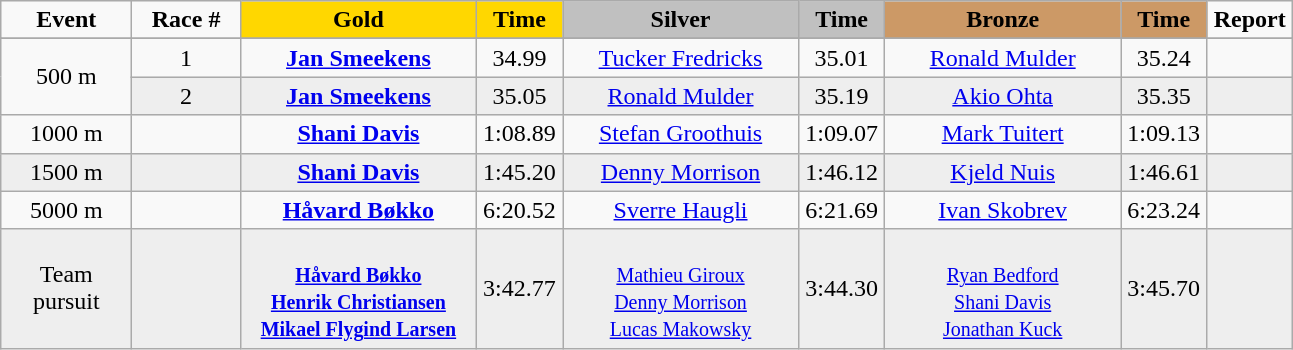<table class="wikitable">
<tr>
<td width="80" align="center"><strong>Event</strong></td>
<td width="65" align="center"><strong>Race #</strong></td>
<td width="150" bgcolor="gold" align="center"><strong>Gold</strong></td>
<td width="50" bgcolor="gold" align="center"><strong>Time</strong></td>
<td width="150" bgcolor="silver" align="center"><strong>Silver</strong></td>
<td width="50" bgcolor="silver" align="center"><strong>Time</strong></td>
<td width="150" bgcolor="#CC9966" align="center"><strong>Bronze</strong></td>
<td width="50" bgcolor="#CC9966" align="center"><strong>Time</strong></td>
<td width="50" align="center"><strong>Report</strong></td>
</tr>
<tr bgcolor="#cccccc">
</tr>
<tr>
<td rowspan=2 align="center">500 m</td>
<td align="center">1</td>
<td align="center"><strong><a href='#'>Jan Smeekens</a></strong> <br><small></small></td>
<td align="center">34.99</td>
<td align="center"><a href='#'>Tucker Fredricks</a> <br><small></small></td>
<td align="center">35.01</td>
<td align="center"><a href='#'>Ronald Mulder</a> <br><small></small></td>
<td align="center">35.24</td>
<td align="center"></td>
</tr>
<tr bgcolor="#eeeeee">
<td align="center">2</td>
<td align="center"><strong><a href='#'>Jan Smeekens</a></strong><br><small></small></td>
<td align="center">35.05</td>
<td align="center"><a href='#'>Ronald Mulder</a><br><small></small></td>
<td align="center">35.19</td>
<td align="center"><a href='#'>Akio Ohta</a><br><small></small></td>
<td align="center">35.35</td>
<td align="center"></td>
</tr>
<tr>
<td align="center">1000 m</td>
<td align="center"></td>
<td align="center"><strong><a href='#'>Shani Davis</a></strong><br><small></small></td>
<td align="center">1:08.89</td>
<td align="center"><a href='#'>Stefan Groothuis</a><br><small></small></td>
<td align="center">1:09.07</td>
<td align="center"><a href='#'>Mark Tuitert</a><br><small></small></td>
<td align="center">1:09.13</td>
<td align="center"></td>
</tr>
<tr bgcolor="#eeeeee">
<td align="center">1500 m</td>
<td align="center"></td>
<td align="center"><strong><a href='#'>Shani Davis</a></strong><br><small></small></td>
<td align="center">1:45.20</td>
<td align="center"><a href='#'>Denny Morrison</a><br><small></small></td>
<td align="center">1:46.12</td>
<td align="center"><a href='#'>Kjeld Nuis</a><br><small></small></td>
<td align="center">1:46.61</td>
<td align="center"></td>
</tr>
<tr>
<td align="center">5000 m</td>
<td align="center"></td>
<td align="center"><strong><a href='#'>Håvard Bøkko</a></strong><br><small></small></td>
<td align="center">6:20.52</td>
<td align="center"><a href='#'>Sverre Haugli</a><br><small></small></td>
<td align="center">6:21.69</td>
<td align="center"><a href='#'>Ivan Skobrev</a><br><small></small></td>
<td align="center">6:23.24</td>
<td align="center"></td>
</tr>
<tr bgcolor="#eeeeee">
<td align="center">Team pursuit</td>
<td align="center"></td>
<td align="center"><strong><br><small><a href='#'>Håvard Bøkko</a><br><a href='#'>Henrik Christiansen</a><br><a href='#'>Mikael Flygind Larsen</a></small></strong></td>
<td align="center">3:42.77</td>
<td align="center"><br><small><a href='#'>Mathieu Giroux</a><br><a href='#'>Denny Morrison</a><br><a href='#'>Lucas Makowsky</a></small></td>
<td align="center">3:44.30</td>
<td align="center"><br><small><a href='#'>Ryan Bedford</a><br><a href='#'>Shani Davis</a><br><a href='#'>Jonathan Kuck</a></small></td>
<td align="center">3:45.70</td>
<td align="center"></td>
</tr>
</table>
